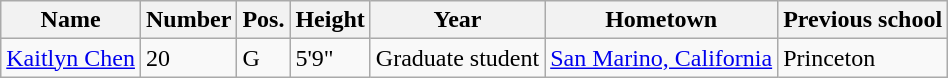<table class="wikitable" border="1">
<tr>
<th>Name</th>
<th>Number</th>
<th>Pos.</th>
<th>Height</th>
<th>Year</th>
<th>Hometown</th>
<th>Previous school</th>
</tr>
<tr>
<td><a href='#'>Kaitlyn Chen</a></td>
<td>20</td>
<td>G</td>
<td>5'9"</td>
<td>Graduate student</td>
<td><a href='#'>San Marino, California</a></td>
<td>Princeton</td>
</tr>
</table>
